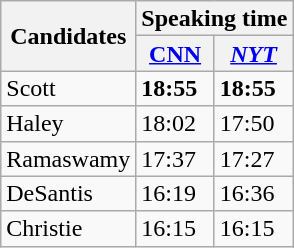<table class="wikitable sortable" style="display:inline-table;line-height:16px;">
<tr>
<th rowspan=2>Candidates</th>
<th colspan=2>Speaking time</th>
</tr>
<tr>
<th><a href='#'>CNN</a></th>
<th><em><a href='#'>NYT</a></em></th>
</tr>
<tr>
<td>Scott</td>
<td><strong>18:55</strong></td>
<td><strong>18:55</strong></td>
</tr>
<tr>
<td>Haley</td>
<td>18:02</td>
<td>17:50</td>
</tr>
<tr>
<td>Ramaswamy</td>
<td>17:37</td>
<td>17:27</td>
</tr>
<tr>
<td>DeSantis</td>
<td>16:19</td>
<td>16:36</td>
</tr>
<tr>
<td>Christie</td>
<td>16:15</td>
<td>16:15</td>
</tr>
</table>
